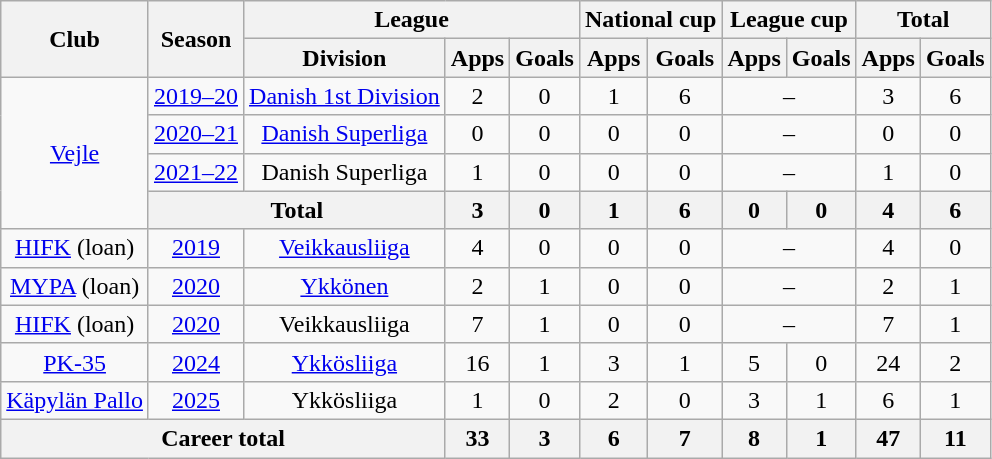<table class="wikitable" style="text-align:center">
<tr>
<th rowspan="2">Club</th>
<th rowspan="2">Season</th>
<th colspan="3">League</th>
<th colspan="2">National cup</th>
<th colspan="2">League cup</th>
<th colspan="2">Total</th>
</tr>
<tr>
<th>Division</th>
<th>Apps</th>
<th>Goals</th>
<th>Apps</th>
<th>Goals</th>
<th>Apps</th>
<th>Goals</th>
<th>Apps</th>
<th>Goals</th>
</tr>
<tr>
<td rowspan=4><a href='#'>Vejle</a></td>
<td><a href='#'>2019–20</a></td>
<td><a href='#'>Danish 1st Division</a></td>
<td>2</td>
<td>0</td>
<td>1</td>
<td>6</td>
<td colspan=2>–</td>
<td>3</td>
<td>6</td>
</tr>
<tr>
<td><a href='#'>2020–21</a></td>
<td><a href='#'>Danish Superliga</a></td>
<td>0</td>
<td>0</td>
<td>0</td>
<td>0</td>
<td colspan=2>–</td>
<td>0</td>
<td>0</td>
</tr>
<tr>
<td><a href='#'>2021–22</a></td>
<td>Danish Superliga</td>
<td>1</td>
<td>0</td>
<td>0</td>
<td>0</td>
<td colspan=2>–</td>
<td>1</td>
<td>0</td>
</tr>
<tr>
<th colspan=2>Total</th>
<th>3</th>
<th>0</th>
<th>1</th>
<th>6</th>
<th>0</th>
<th>0</th>
<th>4</th>
<th>6</th>
</tr>
<tr>
<td><a href='#'>HIFK</a> (loan)</td>
<td><a href='#'>2019</a></td>
<td><a href='#'>Veikkausliiga</a></td>
<td>4</td>
<td>0</td>
<td>0</td>
<td>0</td>
<td colspan=2>–</td>
<td>4</td>
<td>0</td>
</tr>
<tr>
<td><a href='#'>MYPA</a> (loan)</td>
<td><a href='#'>2020</a></td>
<td><a href='#'>Ykkönen</a></td>
<td>2</td>
<td>1</td>
<td>0</td>
<td>0</td>
<td colspan=2>–</td>
<td>2</td>
<td>1</td>
</tr>
<tr>
<td><a href='#'>HIFK</a> (loan)</td>
<td><a href='#'>2020</a></td>
<td>Veikkausliiga</td>
<td>7</td>
<td>1</td>
<td>0</td>
<td>0</td>
<td colspan=2>–</td>
<td>7</td>
<td>1</td>
</tr>
<tr>
<td><a href='#'>PK-35</a></td>
<td><a href='#'>2024</a></td>
<td><a href='#'>Ykkösliiga</a></td>
<td>16</td>
<td>1</td>
<td>3</td>
<td>1</td>
<td>5</td>
<td>0</td>
<td>24</td>
<td>2</td>
</tr>
<tr>
<td><a href='#'>Käpylän Pallo</a></td>
<td><a href='#'>2025</a></td>
<td>Ykkösliiga</td>
<td>1</td>
<td>0</td>
<td>2</td>
<td>0</td>
<td>3</td>
<td>1</td>
<td>6</td>
<td>1</td>
</tr>
<tr>
<th colspan="3">Career total</th>
<th>33</th>
<th>3</th>
<th>6</th>
<th>7</th>
<th>8</th>
<th>1</th>
<th>47</th>
<th>11</th>
</tr>
</table>
